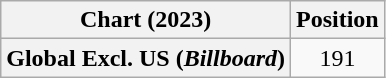<table class="wikitable plainrowheaders" style="text-align:center">
<tr>
<th scope="col">Chart (2023)</th>
<th scope="col">Position</th>
</tr>
<tr>
<th scope="row">Global Excl. US (<em>Billboard</em>)</th>
<td>191</td>
</tr>
</table>
